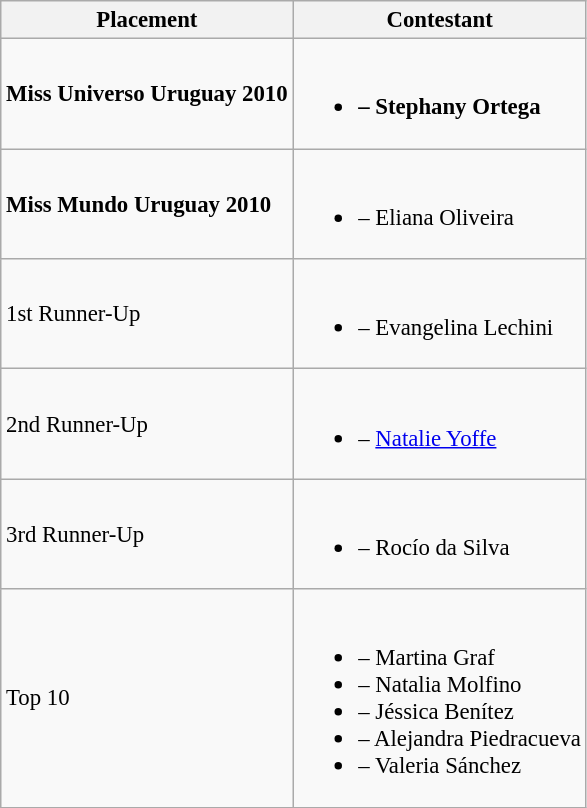<table class="wikitable sortable" style="font-size: 95%;">
<tr>
<th>Placement</th>
<th>Contestant</th>
</tr>
<tr>
<td><strong>Miss Universo Uruguay 2010</strong></td>
<td><br><ul><li><strong> – Stephany Ortega</strong></li></ul></td>
</tr>
<tr>
<td><strong>Miss Mundo Uruguay 2010</strong></td>
<td><br><ul><li><strong></strong> – Eliana Oliveira</li></ul></td>
</tr>
<tr>
<td>1st Runner-Up</td>
<td><br><ul><li> – Evangelina Lechini</li></ul></td>
</tr>
<tr>
<td>2nd Runner-Up</td>
<td><br><ul><li> – <a href='#'>Natalie Yoffe</a></li></ul></td>
</tr>
<tr>
<td>3rd Runner-Up</td>
<td><br><ul><li> – Rocío da Silva</li></ul></td>
</tr>
<tr>
<td>Top 10</td>
<td><br><ul><li> – Martina Graf</li><li> – Natalia Molfino</li><li> – Jéssica Benítez</li><li> – Alejandra Piedracueva</li><li> – Valeria Sánchez</li></ul></td>
</tr>
</table>
